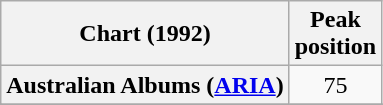<table class="wikitable plainrowheaders sortable">
<tr>
<th>Chart (1992)</th>
<th>Peak<br>position</th>
</tr>
<tr>
<th scope="row">Australian Albums (<a href='#'>ARIA</a>)</th>
<td align="center">75</td>
</tr>
<tr>
</tr>
<tr>
</tr>
<tr>
</tr>
<tr>
</tr>
</table>
